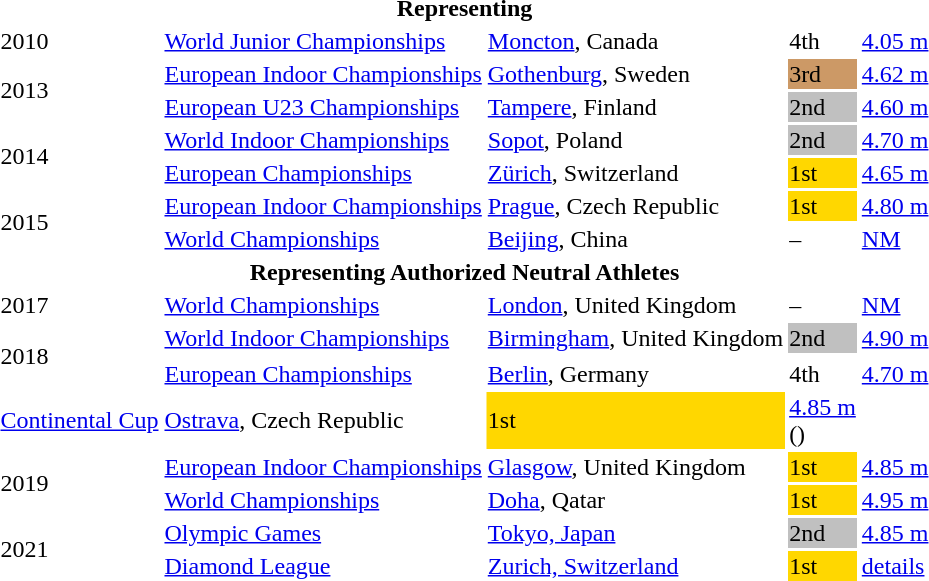<table>
<tr>
<th colspan="6">Representing </th>
</tr>
<tr>
<td>2010</td>
<td><a href='#'>World Junior Championships</a></td>
<td><a href='#'>Moncton</a>, Canada</td>
<td>4th</td>
<td><a href='#'>4.05 m</a></td>
</tr>
<tr>
<td rowspan=2>2013</td>
<td><a href='#'>European Indoor Championships</a></td>
<td><a href='#'>Gothenburg</a>, Sweden</td>
<td style="background:#cc9966">3rd</td>
<td><a href='#'>4.62 m</a></td>
</tr>
<tr>
<td><a href='#'>European U23 Championships</a></td>
<td><a href='#'>Tampere</a>, Finland</td>
<td style="background:silver">2nd</td>
<td><a href='#'>4.60 m</a></td>
</tr>
<tr>
<td rowspan=2>2014</td>
<td><a href='#'>World Indoor Championships</a></td>
<td><a href='#'>Sopot</a>, Poland</td>
<td style="background:silver">2nd</td>
<td><a href='#'>4.70 m</a></td>
</tr>
<tr>
<td><a href='#'>European Championships</a></td>
<td><a href='#'>Zürich</a>, Switzerland</td>
<td bgcolor=gold>1st</td>
<td><a href='#'>4.65 m</a></td>
</tr>
<tr>
<td rowspan=2>2015</td>
<td><a href='#'>European Indoor Championships</a></td>
<td><a href='#'>Prague</a>, Czech Republic</td>
<td bgcolor="gold">1st</td>
<td><a href='#'>4.80 m</a></td>
</tr>
<tr>
<td><a href='#'>World Championships</a></td>
<td><a href='#'>Beijing</a>, China</td>
<td>–</td>
<td><a href='#'>NM</a></td>
</tr>
<tr>
<th colspan="6">Representing Authorized Neutral Athletes</th>
</tr>
<tr>
<td>2017</td>
<td><a href='#'>World Championships</a></td>
<td><a href='#'>London</a>, United Kingdom</td>
<td>–</td>
<td><a href='#'>NM</a></td>
</tr>
<tr>
<td rowspan=3>2018</td>
<td><a href='#'>World Indoor Championships</a></td>
<td><a href='#'>Birmingham</a>, United Kingdom</td>
<td bgcolor=silver>2nd</td>
<td><a href='#'>4.90 m</a></td>
</tr>
<tr>
</tr>
<tr>
<td><a href='#'>European Championships</a></td>
<td><a href='#'>Berlin</a>, Germany</td>
<td>4th</td>
<td><a href='#'>4.70 m</a></td>
</tr>
<tr>
<td><a href='#'>Continental Cup</a></td>
<td><a href='#'>Ostrava</a>, Czech Republic</td>
<td style="background:gold;">1st</td>
<td><a href='#'>4.85 m</a><br>()</td>
</tr>
<tr>
<td rowspan=2>2019</td>
<td><a href='#'>European Indoor Championships</a></td>
<td><a href='#'>Glasgow</a>, United Kingdom</td>
<td bgcolor=gold>1st</td>
<td><a href='#'>4.85 m</a></td>
</tr>
<tr>
<td><a href='#'>World Championships</a></td>
<td><a href='#'>Doha</a>, Qatar</td>
<td style="background:gold;">1st</td>
<td><a href='#'>4.95 m</a></td>
</tr>
<tr>
<td rowspan=2>2021</td>
<td><a href='#'>Olympic Games</a></td>
<td><a href='#'>Tokyo, Japan</a></td>
<td bgcolor=silver>2nd</td>
<td><a href='#'>4.85 m</a></td>
</tr>
<tr>
<td><a href='#'>Diamond League</a></td>
<td><a href='#'>Zurich, Switzerland</a></td>
<td bgcolor=gold>1st</td>
<td><a href='#'>details</a></td>
</tr>
<tr>
</tr>
</table>
